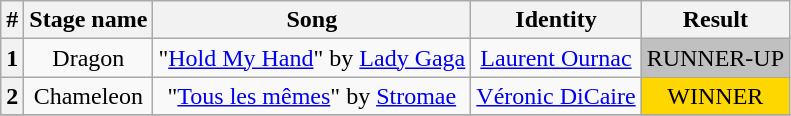<table class="wikitable plainrowheaders" style="text-align: center;">
<tr>
<th>#</th>
<th>Stage name</th>
<th>Song</th>
<th>Identity</th>
<th>Result</th>
</tr>
<tr>
<th>1</th>
<td>Dragon</td>
<td>"<a href='#'>Hold My Hand</a>" by <a href='#'>Lady Gaga</a></td>
<td><a href='#'>Laurent Ournac</a></td>
<td bgcolor="silver">RUNNER-UP</td>
</tr>
<tr>
<th>2</th>
<td>Chameleon</td>
<td>"<a href='#'>Tous les mêmes</a>" by <a href='#'>Stromae</a></td>
<td><a href='#'>Véronic DiCaire</a></td>
<td bgcolor="gold">WINNER</td>
</tr>
<tr>
</tr>
</table>
